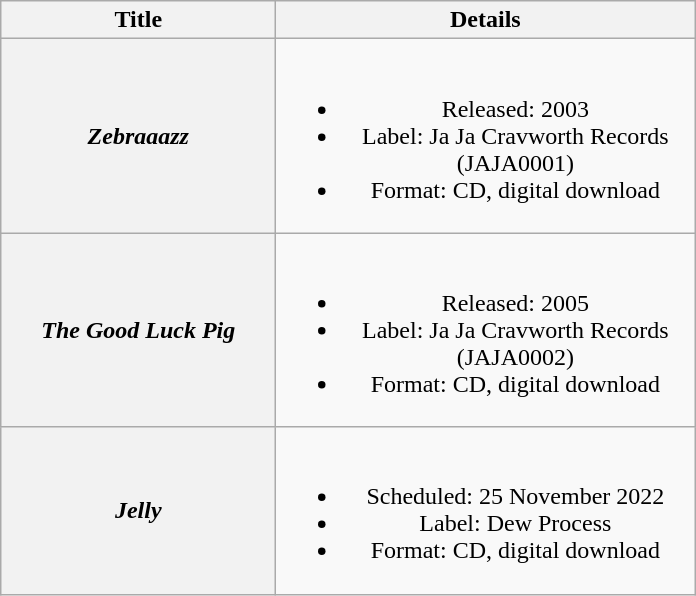<table class="wikitable plainrowheaders" style="text-align:center;" border="1">
<tr>
<th scope="col" rowspan="1" style="width:11em;">Title</th>
<th scope="col" rowspan="1" style="width:17em;">Details</th>
</tr>
<tr>
<th scope="row"><em>Zebraaazz</em></th>
<td><br><ul><li>Released: 2003</li><li>Label: Ja Ja Cravworth Records (JAJA0001)</li><li>Format: CD, digital download</li></ul></td>
</tr>
<tr>
<th scope="row"><em>The Good Luck Pig</em></th>
<td><br><ul><li>Released: 2005</li><li>Label: Ja Ja Cravworth Records (JAJA0002)</li><li>Format: CD, digital download</li></ul></td>
</tr>
<tr>
<th scope="row"><em>Jelly</em></th>
<td><br><ul><li>Scheduled: 25 November 2022</li><li>Label: Dew Process</li><li>Format: CD, digital download</li></ul></td>
</tr>
</table>
